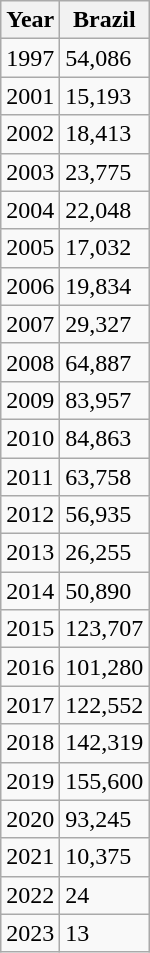<table class="wikitable">
<tr>
<th>Year</th>
<th>Brazil</th>
</tr>
<tr>
<td>1997</td>
<td>54,086</td>
</tr>
<tr>
<td>2001</td>
<td>15,193</td>
</tr>
<tr>
<td>2002</td>
<td>18,413</td>
</tr>
<tr>
<td>2003</td>
<td>23,775</td>
</tr>
<tr>
<td>2004</td>
<td>22,048</td>
</tr>
<tr>
<td>2005</td>
<td>17,032</td>
</tr>
<tr>
<td>2006</td>
<td>19,834</td>
</tr>
<tr>
<td>2007</td>
<td>29,327</td>
</tr>
<tr>
<td>2008</td>
<td>64,887</td>
</tr>
<tr>
<td>2009</td>
<td>83,957</td>
</tr>
<tr>
<td>2010</td>
<td>84,863</td>
</tr>
<tr>
<td>2011</td>
<td>63,758</td>
</tr>
<tr>
<td>2012</td>
<td>56,935</td>
</tr>
<tr>
<td>2013</td>
<td>26,255</td>
</tr>
<tr>
<td>2014</td>
<td>50,890</td>
</tr>
<tr>
<td>2015</td>
<td>123,707</td>
</tr>
<tr>
<td>2016</td>
<td>101,280</td>
</tr>
<tr>
<td>2017</td>
<td>122,552</td>
</tr>
<tr>
<td>2018</td>
<td>142,319</td>
</tr>
<tr>
<td>2019</td>
<td>155,600</td>
</tr>
<tr>
<td>2020</td>
<td>93,245</td>
</tr>
<tr>
<td>2021</td>
<td>10,375</td>
</tr>
<tr>
<td>2022</td>
<td>24</td>
</tr>
<tr>
<td>2023</td>
<td>13</td>
</tr>
</table>
